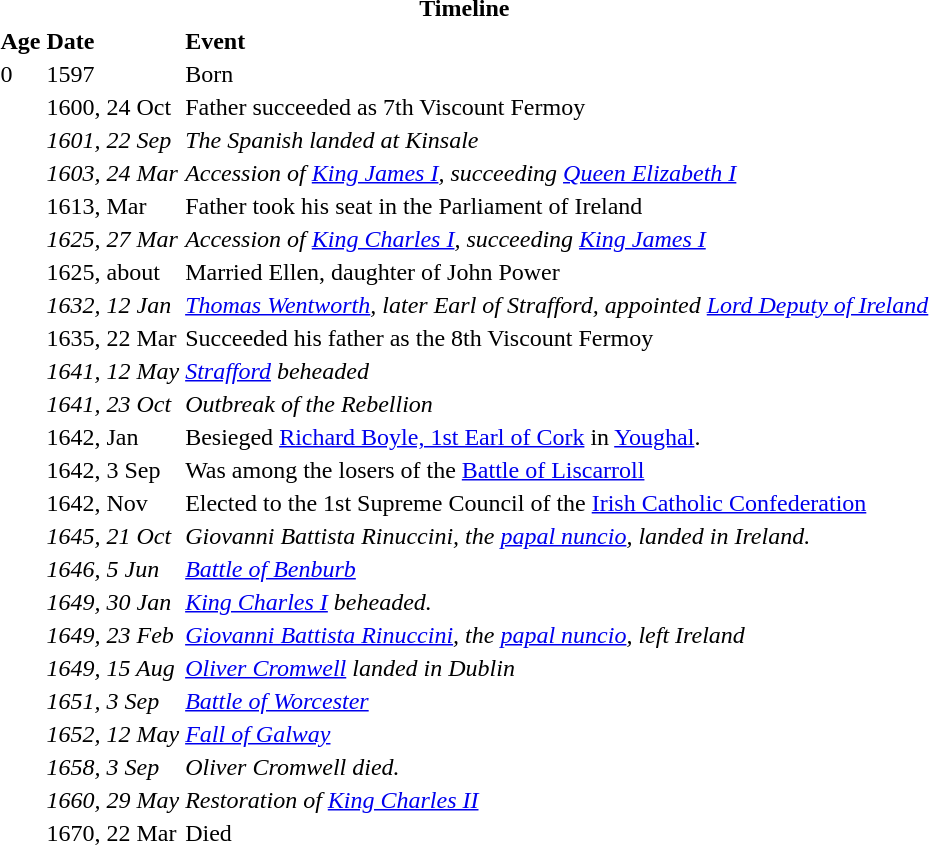<table>
<tr>
<th colspan=3>Timeline</th>
</tr>
<tr>
<th align=left>Age</th>
<th align=left>Date</th>
<th align=left>Event</th>
</tr>
<tr>
<td>0</td>
<td>1597</td>
<td>Born</td>
</tr>
<tr>
<td></td>
<td>1600, 24 Oct</td>
<td>Father succeeded as 7th Viscount Fermoy</td>
</tr>
<tr>
<td></td>
<td><em>1601, 22 Sep</em></td>
<td><em>The Spanish landed at Kinsale</em></td>
</tr>
<tr>
<td></td>
<td><em>1603, 24 Mar</em></td>
<td><em>Accession of <a href='#'>King James I</a>, succeeding <a href='#'>Queen Elizabeth I</a></em></td>
</tr>
<tr>
<td></td>
<td>1613, Mar</td>
<td>Father took his seat in the Parliament of Ireland</td>
</tr>
<tr>
<td></td>
<td><em>1625, 27 Mar</em></td>
<td><em>Accession of <a href='#'>King Charles I</a>, succeeding <a href='#'>King James I</a></em></td>
</tr>
<tr>
<td></td>
<td>1625, about</td>
<td>Married Ellen, daughter of John Power</td>
</tr>
<tr>
<td></td>
<td><em>1632, 12 Jan</em></td>
<td><em><a href='#'>Thomas Wentworth</a>, later Earl of Strafford, appointed <a href='#'>Lord Deputy of Ireland</a></em></td>
</tr>
<tr>
<td></td>
<td>1635, 22 Mar</td>
<td>Succeeded his father as the 8th Viscount Fermoy</td>
</tr>
<tr>
<td></td>
<td><em>1641, 12 May</em></td>
<td><em><a href='#'>Strafford</a> beheaded</em></td>
</tr>
<tr>
<td></td>
<td><em>1641, 23 Oct</em></td>
<td><em>Outbreak of the Rebellion</em></td>
</tr>
<tr>
<td></td>
<td>1642, Jan</td>
<td>Besieged <a href='#'>Richard Boyle, 1st Earl of Cork</a> in <a href='#'>Youghal</a>.</td>
</tr>
<tr>
<td></td>
<td>1642, 3 Sep</td>
<td>Was among the losers of the <a href='#'>Battle of Liscarroll</a></td>
</tr>
<tr>
<td></td>
<td>1642, Nov</td>
<td>Elected to the 1st Supreme Council of the <a href='#'>Irish Catholic Confederation</a></td>
</tr>
<tr>
<td></td>
<td><em>1645, 21 Oct</em></td>
<td><em>Giovanni Battista Rinuccini, the <a href='#'>papal nuncio</a>, landed in Ireland.</em></td>
</tr>
<tr>
<td></td>
<td><em>1646, 5 Jun</em></td>
<td><em><a href='#'>Battle of Benburb</a></em></td>
</tr>
<tr>
<td></td>
<td><em>1649, 30 Jan</em></td>
<td><em><a href='#'>King Charles I</a> beheaded.</em></td>
</tr>
<tr>
<td></td>
<td><em>1649, 23 Feb</em></td>
<td><em><a href='#'>Giovanni Battista Rinuccini</a>, the <a href='#'>papal nuncio</a>, left Ireland</em></td>
</tr>
<tr>
<td></td>
<td><em>1649, 15 Aug</em></td>
<td><em><a href='#'>Oliver Cromwell</a> landed in Dublin</em></td>
</tr>
<tr>
<td></td>
<td><em>1651, 3 Sep</em></td>
<td><em><a href='#'>Battle of Worcester</a></em></td>
</tr>
<tr>
<td></td>
<td><em>1652, 12 May</em></td>
<td><em><a href='#'>Fall of Galway</a></em></td>
</tr>
<tr>
<td></td>
<td><em>1658, 3 Sep</em></td>
<td><em>Oliver Cromwell died.</em></td>
</tr>
<tr>
<td></td>
<td><em>1660, 29 May</em></td>
<td><em>Restoration of <a href='#'>King Charles II</a></em></td>
</tr>
<tr>
<td></td>
<td>1670, 22 Mar</td>
<td>Died</td>
</tr>
</table>
